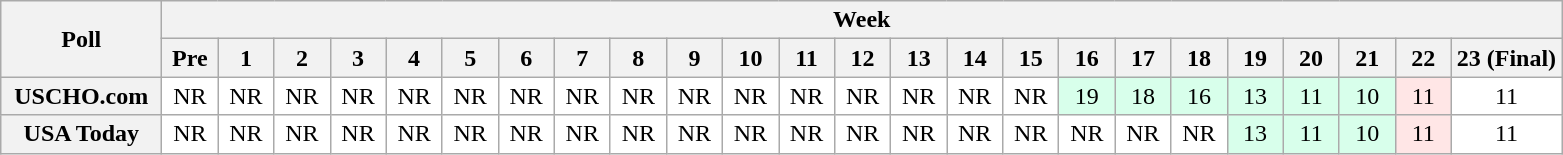<table class="wikitable" style="white-space:nowrap;">
<tr>
<th scope="col" width="100" rowspan="2">Poll</th>
<th colspan="25">Week</th>
</tr>
<tr>
<th scope="col" width="30">Pre</th>
<th scope="col" width="30">1</th>
<th scope="col" width="30">2</th>
<th scope="col" width="30">3</th>
<th scope="col" width="30">4</th>
<th scope="col" width="30">5</th>
<th scope="col" width="30">6</th>
<th scope="col" width="30">7</th>
<th scope="col" width="30">8</th>
<th scope="col" width="30">9</th>
<th scope="col" width="30">10</th>
<th scope="col" width="30">11</th>
<th scope="col" width="30">12</th>
<th scope="col" width="30">13</th>
<th scope="col" width="30">14</th>
<th scope="col" width="30">15</th>
<th scope="col" width="30">16</th>
<th scope="col" width="30">17</th>
<th scope="col" width="30">18</th>
<th scope="col" width="30">19</th>
<th scope="col" width="30">20</th>
<th scope="col" width="30">21</th>
<th scope="col" width="30">22</th>
<th scope="col" width="30">23 (Final)</th>
</tr>
<tr style="text-align:center;">
<th>USCHO.com</th>
<td bgcolor=FFFFFF>NR</td>
<td bgcolor=FFFFFF>NR</td>
<td bgcolor=FFFFFF>NR</td>
<td bgcolor=FFFFFF>NR</td>
<td bgcolor=FFFFFF>NR</td>
<td bgcolor=FFFFFF>NR</td>
<td bgcolor=FFFFFF>NR</td>
<td bgcolor=FFFFFF>NR</td>
<td bgcolor=FFFFFF>NR</td>
<td bgcolor=FFFFFF>NR</td>
<td bgcolor=FFFFFF>NR</td>
<td bgcolor=FFFFFF>NR</td>
<td bgcolor=FFFFFF>NR</td>
<td bgcolor=FFFFFF>NR</td>
<td bgcolor=FFFFFF>NR</td>
<td bgcolor=FFFFFF>NR</td>
<td bgcolor=D8FFEB>19</td>
<td bgcolor=D8FFEB>18</td>
<td bgcolor=D8FFEB>16</td>
<td bgcolor=D8FFEB>13</td>
<td bgcolor=D8FFEB>11</td>
<td bgcolor=D8FFEB>10</td>
<td bgcolor=FFE6E6>11</td>
<td bgcolor=FFFFFF>11</td>
</tr>
<tr style="text-align:center;">
<th>USA Today</th>
<td bgcolor=FFFFFF>NR</td>
<td bgcolor=FFFFFF>NR</td>
<td bgcolor=FFFFFF>NR</td>
<td bgcolor=FFFFFF>NR</td>
<td bgcolor=FFFFFF>NR</td>
<td bgcolor=FFFFFF>NR</td>
<td bgcolor=FFFFFF>NR</td>
<td bgcolor=FFFFFF>NR</td>
<td bgcolor=FFFFFF>NR</td>
<td bgcolor=FFFFFF>NR</td>
<td bgcolor=FFFFFF>NR</td>
<td bgcolor=FFFFFF>NR</td>
<td bgcolor=FFFFFF>NR</td>
<td bgcolor=FFFFFF>NR</td>
<td bgcolor=FFFFFF>NR</td>
<td bgcolor=FFFFFF>NR</td>
<td bgcolor=FFFFFF>NR</td>
<td bgcolor=FFFFFF>NR</td>
<td bgcolor=FFFFFF>NR</td>
<td bgcolor=D8FFEB>13</td>
<td bgcolor=D8FFEB>11</td>
<td bgcolor=D8FFEB>10</td>
<td bgcolor=FFE6E6>11</td>
<td bgcolor=FFFFFF>11</td>
</tr>
</table>
